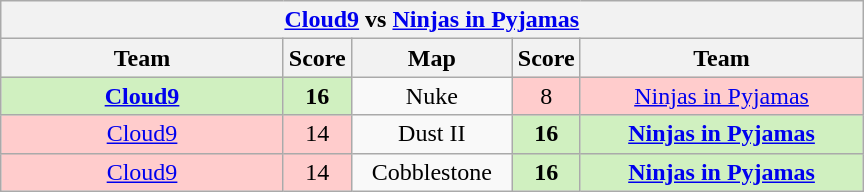<table class="wikitable" style="text-align: center;">
<tr>
<th colspan=5><a href='#'>Cloud9</a> vs <a href='#'>Ninjas in Pyjamas</a></th>
</tr>
<tr>
<th width="181px">Team</th>
<th width="20px">Score</th>
<th width="100px">Map</th>
<th width="20px">Score</th>
<th width="181px">Team</th>
</tr>
<tr>
<td style="background: #D0F0C0;"><strong><a href='#'>Cloud9</a></strong></td>
<td style="background: #D0F0C0;"><strong>16</strong></td>
<td>Nuke</td>
<td style="background: #FFCCCC;">8</td>
<td style="background: #FFCCCC;"><a href='#'>Ninjas in Pyjamas</a></td>
</tr>
<tr>
<td style="background: #FFCCCC;"><a href='#'>Cloud9</a></td>
<td style="background: #FFCCCC;">14</td>
<td>Dust II</td>
<td style="background: #D0F0C0;"><strong>16</strong></td>
<td style="background: #D0F0C0;"><strong><a href='#'>Ninjas in Pyjamas</a></strong></td>
</tr>
<tr>
<td style="background: #FFCCCC;"><a href='#'>Cloud9</a></td>
<td style="background: #FFCCCC;">14</td>
<td>Cobblestone</td>
<td style="background: #D0F0C0;"><strong>16</strong></td>
<td style="background: #D0F0C0;"><strong><a href='#'>Ninjas in Pyjamas</a></strong></td>
</tr>
</table>
